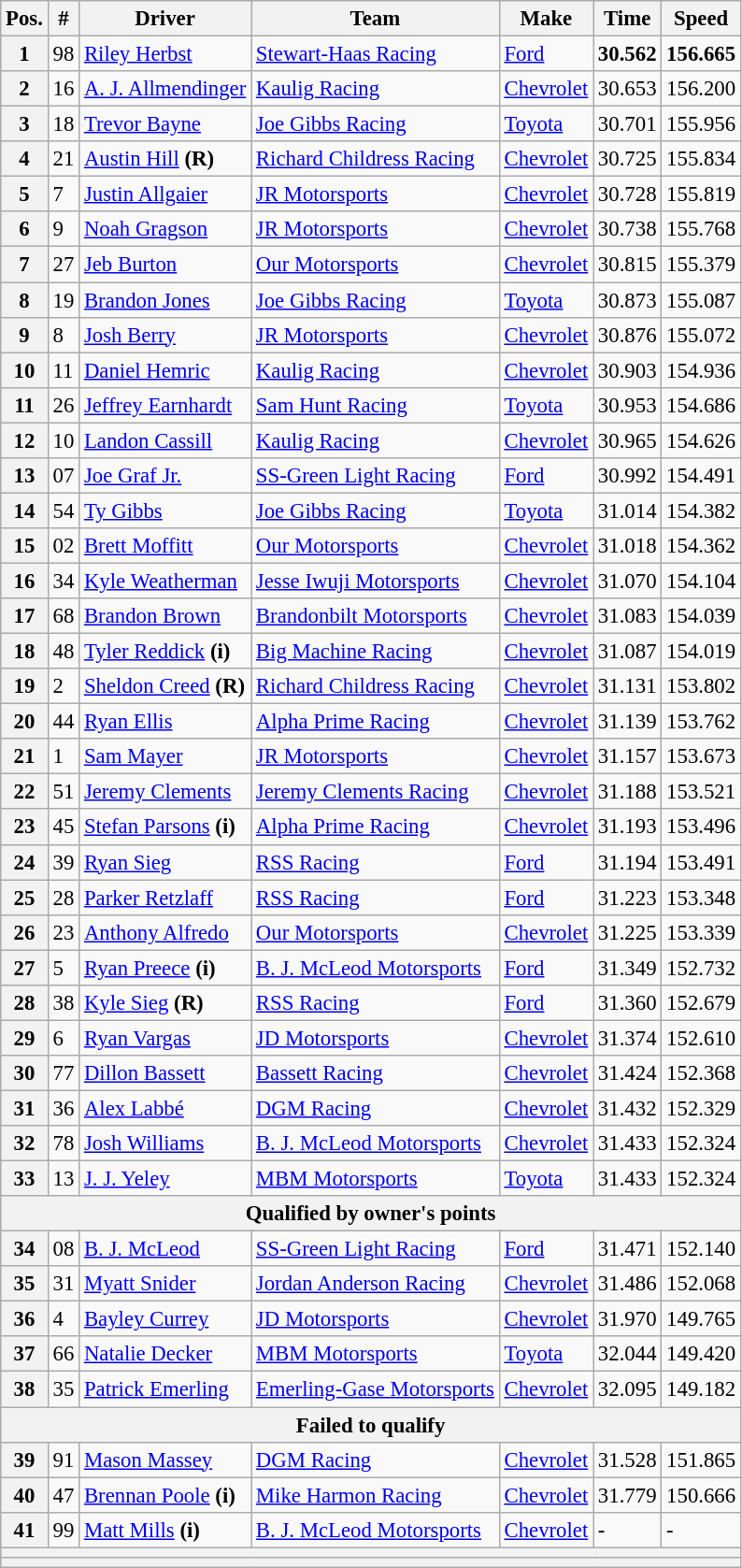<table class="wikitable" style="font-size:95%">
<tr>
<th>Pos.</th>
<th>#</th>
<th>Driver</th>
<th>Team</th>
<th>Make</th>
<th>Time</th>
<th>Speed</th>
</tr>
<tr>
<th>1</th>
<td>98</td>
<td><a href='#'>Riley Herbst</a></td>
<td><a href='#'>Stewart-Haas Racing</a></td>
<td><a href='#'>Ford</a></td>
<td><strong>30.562</strong></td>
<td><strong>156.665</strong></td>
</tr>
<tr>
<th>2</th>
<td>16</td>
<td><a href='#'>A. J. Allmendinger</a></td>
<td><a href='#'>Kaulig Racing</a></td>
<td><a href='#'>Chevrolet</a></td>
<td>30.653</td>
<td>156.200</td>
</tr>
<tr>
<th>3</th>
<td>18</td>
<td><a href='#'>Trevor Bayne</a></td>
<td><a href='#'>Joe Gibbs Racing</a></td>
<td><a href='#'>Toyota</a></td>
<td>30.701</td>
<td>155.956</td>
</tr>
<tr>
<th>4</th>
<td>21</td>
<td><a href='#'>Austin Hill</a> <strong>(R)</strong></td>
<td><a href='#'>Richard Childress Racing</a></td>
<td><a href='#'>Chevrolet</a></td>
<td>30.725</td>
<td>155.834</td>
</tr>
<tr>
<th>5</th>
<td>7</td>
<td><a href='#'>Justin Allgaier</a></td>
<td><a href='#'>JR Motorsports</a></td>
<td><a href='#'>Chevrolet</a></td>
<td>30.728</td>
<td>155.819</td>
</tr>
<tr>
<th>6</th>
<td>9</td>
<td><a href='#'>Noah Gragson</a></td>
<td><a href='#'>JR Motorsports</a></td>
<td><a href='#'>Chevrolet</a></td>
<td>30.738</td>
<td>155.768</td>
</tr>
<tr>
<th>7</th>
<td>27</td>
<td><a href='#'>Jeb Burton</a></td>
<td><a href='#'>Our Motorsports</a></td>
<td><a href='#'>Chevrolet</a></td>
<td>30.815</td>
<td>155.379</td>
</tr>
<tr>
<th>8</th>
<td>19</td>
<td><a href='#'>Brandon Jones</a></td>
<td><a href='#'>Joe Gibbs Racing</a></td>
<td><a href='#'>Toyota</a></td>
<td>30.873</td>
<td>155.087</td>
</tr>
<tr>
<th>9</th>
<td>8</td>
<td><a href='#'>Josh Berry</a></td>
<td><a href='#'>JR Motorsports</a></td>
<td><a href='#'>Chevrolet</a></td>
<td>30.876</td>
<td>155.072</td>
</tr>
<tr>
<th>10</th>
<td>11</td>
<td><a href='#'>Daniel Hemric</a></td>
<td><a href='#'>Kaulig Racing</a></td>
<td><a href='#'>Chevrolet</a></td>
<td>30.903</td>
<td>154.936</td>
</tr>
<tr>
<th>11</th>
<td>26</td>
<td><a href='#'>Jeffrey Earnhardt</a></td>
<td><a href='#'>Sam Hunt Racing</a></td>
<td><a href='#'>Toyota</a></td>
<td>30.953</td>
<td>154.686</td>
</tr>
<tr>
<th>12</th>
<td>10</td>
<td><a href='#'>Landon Cassill</a></td>
<td><a href='#'>Kaulig Racing</a></td>
<td><a href='#'>Chevrolet</a></td>
<td>30.965</td>
<td>154.626</td>
</tr>
<tr>
<th>13</th>
<td>07</td>
<td><a href='#'>Joe Graf Jr.</a></td>
<td><a href='#'>SS-Green Light Racing</a></td>
<td><a href='#'>Ford</a></td>
<td>30.992</td>
<td>154.491</td>
</tr>
<tr>
<th>14</th>
<td>54</td>
<td><a href='#'>Ty Gibbs</a></td>
<td><a href='#'>Joe Gibbs Racing</a></td>
<td><a href='#'>Toyota</a></td>
<td>31.014</td>
<td>154.382</td>
</tr>
<tr>
<th>15</th>
<td>02</td>
<td><a href='#'>Brett Moffitt</a></td>
<td><a href='#'>Our Motorsports</a></td>
<td><a href='#'>Chevrolet</a></td>
<td>31.018</td>
<td>154.362</td>
</tr>
<tr>
<th>16</th>
<td>34</td>
<td><a href='#'>Kyle Weatherman</a></td>
<td><a href='#'>Jesse Iwuji Motorsports</a></td>
<td><a href='#'>Chevrolet</a></td>
<td>31.070</td>
<td>154.104</td>
</tr>
<tr>
<th>17</th>
<td>68</td>
<td><a href='#'>Brandon Brown</a></td>
<td><a href='#'>Brandonbilt Motorsports</a></td>
<td><a href='#'>Chevrolet</a></td>
<td>31.083</td>
<td>154.039</td>
</tr>
<tr>
<th>18</th>
<td>48</td>
<td><a href='#'>Tyler Reddick</a> <strong>(i)</strong></td>
<td><a href='#'>Big Machine Racing</a></td>
<td><a href='#'>Chevrolet</a></td>
<td>31.087</td>
<td>154.019</td>
</tr>
<tr>
<th>19</th>
<td>2</td>
<td><a href='#'>Sheldon Creed</a> <strong>(R)</strong></td>
<td><a href='#'>Richard Childress Racing</a></td>
<td><a href='#'>Chevrolet</a></td>
<td>31.131</td>
<td>153.802</td>
</tr>
<tr>
<th>20</th>
<td>44</td>
<td><a href='#'>Ryan Ellis</a></td>
<td><a href='#'>Alpha Prime Racing</a></td>
<td><a href='#'>Chevrolet</a></td>
<td>31.139</td>
<td>153.762</td>
</tr>
<tr>
<th>21</th>
<td>1</td>
<td><a href='#'>Sam Mayer</a></td>
<td><a href='#'>JR Motorsports</a></td>
<td><a href='#'>Chevrolet</a></td>
<td>31.157</td>
<td>153.673</td>
</tr>
<tr>
<th>22</th>
<td>51</td>
<td><a href='#'>Jeremy Clements</a></td>
<td><a href='#'>Jeremy Clements Racing</a></td>
<td><a href='#'>Chevrolet</a></td>
<td>31.188</td>
<td>153.521</td>
</tr>
<tr>
<th>23</th>
<td>45</td>
<td><a href='#'>Stefan Parsons</a> <strong>(i)</strong></td>
<td><a href='#'>Alpha Prime Racing</a></td>
<td><a href='#'>Chevrolet</a></td>
<td>31.193</td>
<td>153.496</td>
</tr>
<tr>
<th>24</th>
<td>39</td>
<td><a href='#'>Ryan Sieg</a></td>
<td><a href='#'>RSS Racing</a></td>
<td><a href='#'>Ford</a></td>
<td>31.194</td>
<td>153.491</td>
</tr>
<tr>
<th>25</th>
<td>28</td>
<td><a href='#'>Parker Retzlaff</a></td>
<td><a href='#'>RSS Racing</a></td>
<td><a href='#'>Ford</a></td>
<td>31.223</td>
<td>153.348</td>
</tr>
<tr>
<th>26</th>
<td>23</td>
<td><a href='#'>Anthony Alfredo</a></td>
<td><a href='#'>Our Motorsports</a></td>
<td><a href='#'>Chevrolet</a></td>
<td>31.225</td>
<td>153.339</td>
</tr>
<tr>
<th>27</th>
<td>5</td>
<td><a href='#'>Ryan Preece</a> <strong>(i)</strong></td>
<td><a href='#'>B. J. McLeod Motorsports</a></td>
<td><a href='#'>Ford</a></td>
<td>31.349</td>
<td>152.732</td>
</tr>
<tr>
<th>28</th>
<td>38</td>
<td><a href='#'>Kyle Sieg</a> <strong>(R)</strong></td>
<td><a href='#'>RSS Racing</a></td>
<td><a href='#'>Ford</a></td>
<td>31.360</td>
<td>152.679</td>
</tr>
<tr>
<th>29</th>
<td>6</td>
<td><a href='#'>Ryan Vargas</a></td>
<td><a href='#'>JD Motorsports</a></td>
<td><a href='#'>Chevrolet</a></td>
<td>31.374</td>
<td>152.610</td>
</tr>
<tr>
<th>30</th>
<td>77</td>
<td><a href='#'>Dillon Bassett</a></td>
<td><a href='#'>Bassett Racing</a></td>
<td><a href='#'>Chevrolet</a></td>
<td>31.424</td>
<td>152.368</td>
</tr>
<tr>
<th>31</th>
<td>36</td>
<td><a href='#'>Alex Labbé</a></td>
<td><a href='#'>DGM Racing</a></td>
<td><a href='#'>Chevrolet</a></td>
<td>31.432</td>
<td>152.329</td>
</tr>
<tr>
<th>32</th>
<td>78</td>
<td><a href='#'>Josh Williams</a></td>
<td><a href='#'>B. J. McLeod Motorsports</a></td>
<td><a href='#'>Chevrolet</a></td>
<td>31.433</td>
<td>152.324</td>
</tr>
<tr>
<th>33</th>
<td>13</td>
<td><a href='#'>J. J. Yeley</a></td>
<td><a href='#'>MBM Motorsports</a></td>
<td><a href='#'>Toyota</a></td>
<td>31.433</td>
<td>152.324</td>
</tr>
<tr>
<th colspan="7">Qualified by owner's points</th>
</tr>
<tr>
<th>34</th>
<td>08</td>
<td><a href='#'>B. J. McLeod</a></td>
<td><a href='#'>SS-Green Light Racing</a></td>
<td><a href='#'>Ford</a></td>
<td>31.471</td>
<td>152.140</td>
</tr>
<tr>
<th>35</th>
<td>31</td>
<td><a href='#'>Myatt Snider</a></td>
<td><a href='#'>Jordan Anderson Racing</a></td>
<td><a href='#'>Chevrolet</a></td>
<td>31.486</td>
<td>152.068</td>
</tr>
<tr>
<th>36</th>
<td>4</td>
<td><a href='#'>Bayley Currey</a></td>
<td><a href='#'>JD Motorsports</a></td>
<td><a href='#'>Chevrolet</a></td>
<td>31.970</td>
<td>149.765</td>
</tr>
<tr>
<th>37</th>
<td>66</td>
<td><a href='#'>Natalie Decker</a></td>
<td><a href='#'>MBM Motorsports</a></td>
<td><a href='#'>Toyota</a></td>
<td>32.044</td>
<td>149.420</td>
</tr>
<tr>
<th>38</th>
<td>35</td>
<td><a href='#'>Patrick Emerling</a></td>
<td><a href='#'>Emerling-Gase Motorsports</a></td>
<td><a href='#'>Chevrolet</a></td>
<td>32.095</td>
<td>149.182</td>
</tr>
<tr>
<th colspan="7">Failed to qualify</th>
</tr>
<tr>
<th>39</th>
<td>91</td>
<td><a href='#'>Mason Massey</a></td>
<td><a href='#'>DGM Racing</a></td>
<td><a href='#'>Chevrolet</a></td>
<td>31.528</td>
<td>151.865</td>
</tr>
<tr>
<th>40</th>
<td>47</td>
<td><a href='#'>Brennan Poole</a> <strong>(i)</strong></td>
<td><a href='#'>Mike Harmon Racing</a></td>
<td><a href='#'>Chevrolet</a></td>
<td>31.779</td>
<td>150.666</td>
</tr>
<tr>
<th>41</th>
<td>99</td>
<td><a href='#'>Matt Mills</a> <strong>(i)</strong></td>
<td><a href='#'>B. J. McLeod Motorsports</a></td>
<td><a href='#'>Chevrolet</a></td>
<td>-</td>
<td>-</td>
</tr>
<tr>
<th colspan="7"></th>
</tr>
<tr>
<th colspan="7"></th>
</tr>
</table>
